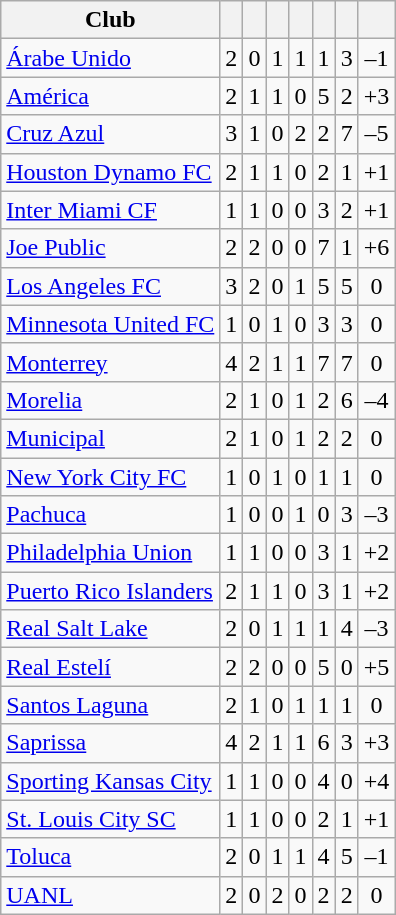<table class="wikitable sortable" style="text-align:center;">
<tr>
<th>Club</th>
<th></th>
<th></th>
<th></th>
<th></th>
<th></th>
<th></th>
<th></th>
</tr>
<tr>
<td style="text-align:left;"> <a href='#'>Árabe Unido</a></td>
<td>2</td>
<td>0</td>
<td>1</td>
<td>1</td>
<td>1</td>
<td>3</td>
<td>–1</td>
</tr>
<tr>
<td style="text-align:left;"> <a href='#'>América</a></td>
<td>2</td>
<td>1</td>
<td>1</td>
<td>0</td>
<td>5</td>
<td>2</td>
<td>+3</td>
</tr>
<tr>
<td style="text-align:left;"> <a href='#'>Cruz Azul</a></td>
<td>3</td>
<td>1</td>
<td>0</td>
<td>2</td>
<td>2</td>
<td>7</td>
<td>–5</td>
</tr>
<tr>
<td style="text-align:left;"> <a href='#'>Houston Dynamo FC</a></td>
<td>2</td>
<td>1</td>
<td>1</td>
<td>0</td>
<td>2</td>
<td>1</td>
<td>+1</td>
</tr>
<tr>
<td style="text-align:left;"> <a href='#'>Inter Miami CF</a></td>
<td>1</td>
<td>1</td>
<td>0</td>
<td>0</td>
<td>3</td>
<td>2</td>
<td>+1</td>
</tr>
<tr>
<td style="text-align:left;"> <a href='#'>Joe Public</a></td>
<td>2</td>
<td>2</td>
<td>0</td>
<td>0</td>
<td>7</td>
<td>1</td>
<td>+6</td>
</tr>
<tr>
<td style="text-align:left;"> <a href='#'>Los Angeles FC</a></td>
<td>3</td>
<td>2</td>
<td>0</td>
<td>1</td>
<td>5</td>
<td>5</td>
<td>0</td>
</tr>
<tr>
<td style="text-align:left;"> <a href='#'>Minnesota United FC</a></td>
<td>1</td>
<td>0</td>
<td>1</td>
<td>0</td>
<td>3</td>
<td>3</td>
<td>0</td>
</tr>
<tr>
<td style="text-align:left;"> <a href='#'>Monterrey</a></td>
<td>4</td>
<td>2</td>
<td>1</td>
<td>1</td>
<td>7</td>
<td>7</td>
<td>0</td>
</tr>
<tr>
<td style="text-align:left;"> <a href='#'>Morelia</a></td>
<td>2</td>
<td>1</td>
<td>0</td>
<td>1</td>
<td>2</td>
<td>6</td>
<td>–4</td>
</tr>
<tr>
<td style="text-align:left;"> <a href='#'>Municipal</a></td>
<td>2</td>
<td>1</td>
<td>0</td>
<td>1</td>
<td>2</td>
<td>2</td>
<td>0</td>
</tr>
<tr>
<td style="text-align:left;"> <a href='#'>New York City FC</a></td>
<td>1</td>
<td>0</td>
<td>1</td>
<td>0</td>
<td>1</td>
<td>1</td>
<td>0</td>
</tr>
<tr>
<td style="text-align:left;"> <a href='#'>Pachuca</a></td>
<td>1</td>
<td>0</td>
<td>0</td>
<td>1</td>
<td>0</td>
<td>3</td>
<td>–3</td>
</tr>
<tr>
<td style="text-align:left;"> <a href='#'>Philadelphia Union</a></td>
<td>1</td>
<td>1</td>
<td>0</td>
<td>0</td>
<td>3</td>
<td>1</td>
<td>+2</td>
</tr>
<tr>
<td style="text-align:left;"> <a href='#'>Puerto Rico Islanders</a></td>
<td>2</td>
<td>1</td>
<td>1</td>
<td>0</td>
<td>3</td>
<td>1</td>
<td>+2</td>
</tr>
<tr>
<td style="text-align:left;"> <a href='#'>Real Salt Lake</a></td>
<td>2</td>
<td>0</td>
<td>1</td>
<td>1</td>
<td>1</td>
<td>4</td>
<td>–3</td>
</tr>
<tr>
<td style="text-align:left;"> <a href='#'>Real Estelí</a></td>
<td>2</td>
<td>2</td>
<td>0</td>
<td>0</td>
<td>5</td>
<td>0</td>
<td>+5</td>
</tr>
<tr>
<td style="text-align:left;"> <a href='#'>Santos Laguna</a></td>
<td>2</td>
<td>1</td>
<td>0</td>
<td>1</td>
<td>1</td>
<td>1</td>
<td>0</td>
</tr>
<tr>
<td style="text-align:left;"> <a href='#'>Saprissa</a></td>
<td>4</td>
<td>2</td>
<td>1</td>
<td>1</td>
<td>6</td>
<td>3</td>
<td>+3</td>
</tr>
<tr>
<td style="text-align:left;"> <a href='#'>Sporting Kansas City</a></td>
<td>1</td>
<td>1</td>
<td>0</td>
<td>0</td>
<td>4</td>
<td>0</td>
<td>+4</td>
</tr>
<tr>
<td style="text-align:left;"> <a href='#'>St. Louis City SC</a></td>
<td>1</td>
<td>1</td>
<td>0</td>
<td>0</td>
<td>2</td>
<td>1</td>
<td>+1</td>
</tr>
<tr>
<td style="text-align:left;"> <a href='#'>Toluca</a></td>
<td>2</td>
<td>0</td>
<td>1</td>
<td>1</td>
<td>4</td>
<td>5</td>
<td>–1</td>
</tr>
<tr>
<td style="text-align:left;"> <a href='#'>UANL</a></td>
<td>2</td>
<td>0</td>
<td>2</td>
<td>0</td>
<td>2</td>
<td>2</td>
<td>0</td>
</tr>
</table>
